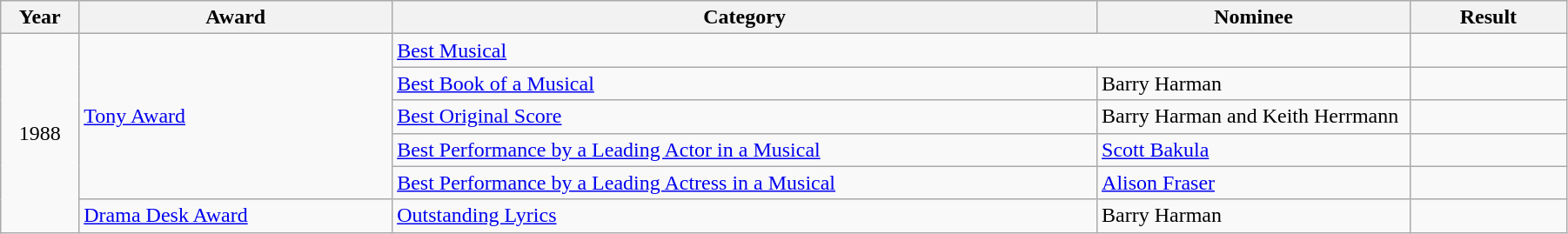<table class="wikitable" width="95%">
<tr>
<th width="5%">Year</th>
<th width="20%">Award</th>
<th width="45%">Category</th>
<th width="20%">Nominee</th>
<th width="10%">Result</th>
</tr>
<tr>
<td rowspan="6" align="center">1988</td>
<td rowspan="5"><a href='#'>Tony Award</a></td>
<td colspan="2"><a href='#'>Best Musical</a></td>
<td></td>
</tr>
<tr>
<td><a href='#'>Best Book of a Musical</a></td>
<td>Barry Harman</td>
<td></td>
</tr>
<tr>
<td><a href='#'>Best Original Score</a></td>
<td>Barry Harman and Keith Herrmann</td>
<td></td>
</tr>
<tr>
<td><a href='#'>Best Performance by a Leading Actor in a Musical</a></td>
<td><a href='#'>Scott Bakula</a></td>
<td></td>
</tr>
<tr>
<td><a href='#'>Best Performance by a Leading Actress in a Musical</a></td>
<td><a href='#'>Alison Fraser</a></td>
<td></td>
</tr>
<tr>
<td><a href='#'>Drama Desk Award</a></td>
<td><a href='#'>Outstanding Lyrics</a></td>
<td>Barry Harman</td>
<td></td>
</tr>
</table>
